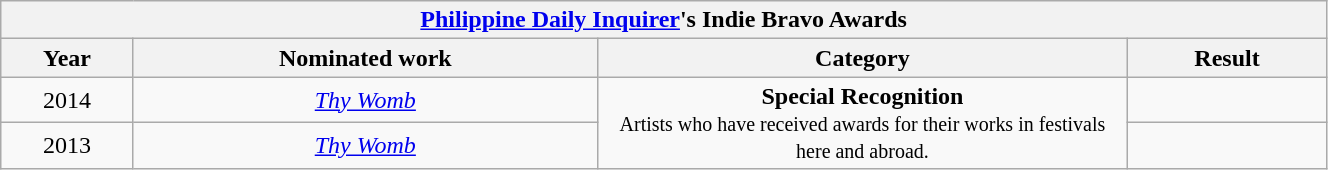<table width="70%" class="wikitable sortable">
<tr>
<th colspan="4" align="center"><a href='#'>Philippine Daily Inquirer</a>'s <strong>Indie Bravo Awards </strong></th>
</tr>
<tr>
<th width="10%">Year</th>
<th width="35%">Nominated work</th>
<th width="40%">Category</th>
<th width="15%">Result</th>
</tr>
<tr>
<td align="center">2014</td>
<td align="center"><em><a href='#'>Thy Womb</a></em></td>
<td rowspan= 2 align="center"><strong>Special Recognition</strong><br><small>Artists who have received awards for their works in festivals here and abroad.</small></td>
<td></td>
</tr>
<tr>
<td align="center">2013</td>
<td align="center"><em><a href='#'>Thy Womb</a></em></td>
<td></td>
</tr>
</table>
